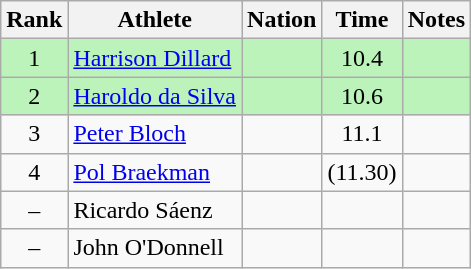<table class="wikitable sortable" style="text-align:center">
<tr>
<th>Rank</th>
<th>Athlete</th>
<th>Nation</th>
<th>Time</th>
<th>Notes</th>
</tr>
<tr bgcolor=#bbf3bb>
<td>1</td>
<td align=left><a href='#'>Harrison Dillard</a></td>
<td align=left></td>
<td>10.4</td>
<td></td>
</tr>
<tr bgcolor=#bbf3bb>
<td>2</td>
<td align=left><a href='#'>Haroldo da Silva</a></td>
<td align=left></td>
<td>10.6</td>
<td></td>
</tr>
<tr>
<td>3</td>
<td align=left><a href='#'>Peter Bloch</a></td>
<td align=left></td>
<td>11.1</td>
<td></td>
</tr>
<tr>
<td>4</td>
<td align=left><a href='#'>Pol Braekman</a></td>
<td align=left></td>
<td>(11.30)</td>
<td></td>
</tr>
<tr>
<td data-sort-value=5>–</td>
<td align=left data-sort-value="Sáenz, Ricardo">Ricardo Sáenz</td>
<td align=left></td>
<td></td>
<td></td>
</tr>
<tr>
<td data-sort-value=5>–</td>
<td align=left data-sort-value="O'Donnell, John">John O'Donnell</td>
<td align=left></td>
<td></td>
<td></td>
</tr>
</table>
